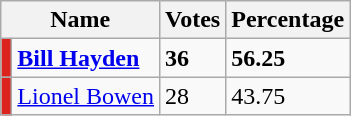<table class="wikitable">
<tr>
<th colspan="2">Name</th>
<th>Votes</th>
<th>Percentage</th>
</tr>
<tr>
<td style="background:#DC241F"></td>
<td><strong><a href='#'>Bill Hayden</a></strong></td>
<td><strong>36</strong></td>
<td><strong>56.25</strong></td>
</tr>
<tr>
<td style="background:#DC241F"></td>
<td><a href='#'>Lionel Bowen</a></td>
<td>28</td>
<td>43.75</td>
</tr>
</table>
